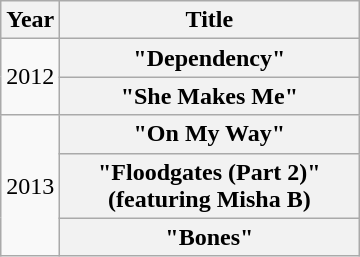<table class="wikitable plainrowheaders" style="text-align:center;">
<tr>
<th scope="col" style="width:1em;">Year</th>
<th scope="col" style="width:12em;">Title</th>
</tr>
<tr>
<td rowspan="2">2012</td>
<th scope="row">"Dependency"</th>
</tr>
<tr>
<th scope="row">"She Makes Me"</th>
</tr>
<tr>
<td rowspan="3">2013</td>
<th scope="row">"On My Way"</th>
</tr>
<tr>
<th scope="row">"Floodgates (Part 2)"<br><span>(featuring Misha B)</span></th>
</tr>
<tr>
<th scope="row">"Bones"</th>
</tr>
</table>
